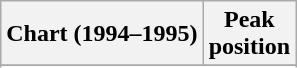<table class="wikitable sortable plainrowheaders">
<tr>
<th scope="col">Chart (1994–1995)</th>
<th scope="col">Peak<br>position</th>
</tr>
<tr>
</tr>
<tr>
</tr>
<tr>
</tr>
</table>
